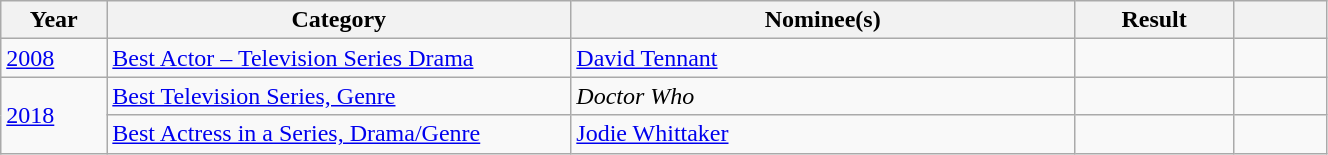<table class="wikitable" style="width:70%">
<tr>
<th style="width:8%">Year</th>
<th style="width:35%">Category</th>
<th style="width:38%">Nominee(s)</th>
<th style="width:12%">Result</th>
<th style="width:7%"></th>
</tr>
<tr>
<td><a href='#'>2008</a></td>
<td><a href='#'>Best Actor – Television Series Drama</a></td>
<td><a href='#'>David Tennant</a></td>
<td></td>
<td></td>
</tr>
<tr>
<td rowspan="2"><a href='#'>2018</a></td>
<td><a href='#'>Best Television Series, Genre</a></td>
<td><em>Doctor Who</em></td>
<td></td>
<td></td>
</tr>
<tr>
<td><a href='#'>Best Actress in a Series, Drama/Genre</a></td>
<td><a href='#'>Jodie Whittaker</a></td>
<td></td>
<td></td>
</tr>
</table>
